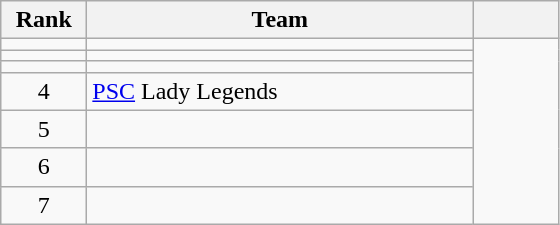<table class="wikitable" style="text-align: center;">
<tr>
<th width=50>Rank</th>
<th width=250>Team</th>
<th width=50></th>
</tr>
<tr>
<td></td>
<td align="left"></td>
<td rowspan=7></td>
</tr>
<tr>
<td></td>
<td align="left"></td>
</tr>
<tr>
<td></td>
<td align="left"></td>
</tr>
<tr>
<td>4</td>
<td align="left"> <a href='#'>PSC</a> Lady Legends</td>
</tr>
<tr>
<td>5</td>
<td align="left"></td>
</tr>
<tr>
<td>6</td>
<td align="left"></td>
</tr>
<tr>
<td>7</td>
<td align="left"></td>
</tr>
</table>
